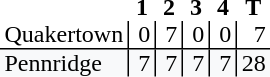<table style="border-collapse: collapse;">
<tr>
<th style="text-align: left;"></th>
<th style="text-align: center; padding: 0px 3px 0px 3px; width:12px;">1</th>
<th style="text-align: center; padding: 0px 3px 0px 3px; width:12px;">2</th>
<th style="text-align: center; padding: 0px 3px 0px 3px; width:12px;">3</th>
<th style="text-align: center; padding: 0px 3px 0px 3px; width:12px;">4</th>
<th style="text-align: center; padding: 0px 3px 0px 3px; width:12px;">T</th>
</tr>
<tr>
<td style="text-align: left; border-bottom: 1px solid black; padding: 0px 3px 0px 3px;">Quakertown</td>
<td style="border-left: 1px solid black; border-bottom: 1px solid black; text-align: right; padding: 0px 3px 0px 3px;">0</td>
<td style="border-left: 1px solid black; border-bottom: 1px solid black; text-align: right; padding: 0px 3px 0px 3px;">7</td>
<td style="border-left: 1px solid black; border-bottom: 1px solid black; text-align: right; padding: 0px 3px 0px 3px;">0</td>
<td style="border-left: 1px solid black; border-bottom: 1px solid black; text-align: right; padding: 0px 3px 0px 3px;">0</td>
<td style="border-left: 1px solid black; border-bottom: 1px solid black; text-align: right; padding: 0px 3px 0px 3px;">7</td>
</tr>
<tr>
<td style="background: #f8f9fa; text-align: left; padding: 0px 3px 0px 3px;">Pennridge</td>
<td style="background: #f8f9fa; border-left: 1px solid black; text-align: right; padding: 0px 3px 0px 3px;">7</td>
<td style="background: #f8f9fa; border-left: 1px solid black; text-align: right; padding: 0px 3px 0px 3px;">7</td>
<td style="background: #f8f9fa; border-left: 1px solid black; text-align: right; padding: 0px 3px 0px 3px;">7</td>
<td style="background: #f8f9fa; border-left: 1px solid black; text-align: right; padding: 0px 3px 0px 3px;">7</td>
<td style="background: #f8f9fa; border-left: 1px solid black; text-align: right; padding: 0px 3px 0px 3px;">28</td>
</tr>
</table>
